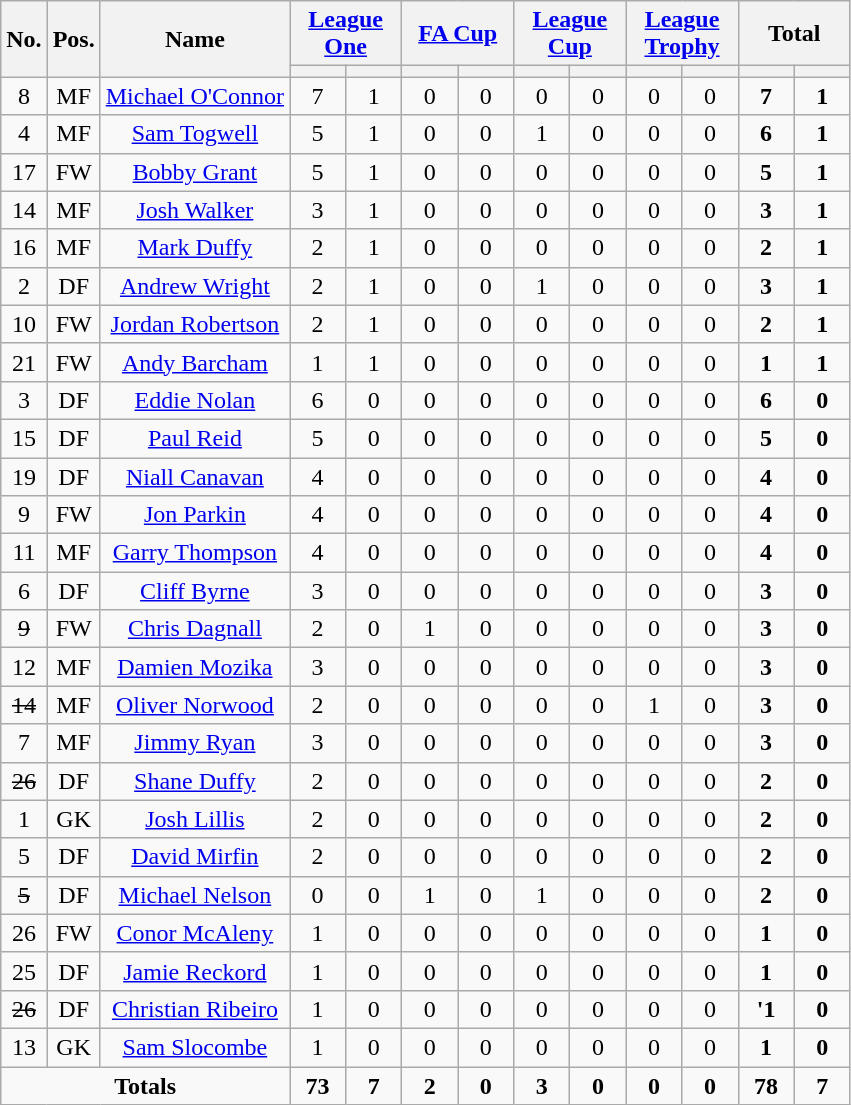<table class="wikitable sortable" style="text-align: center;">
<tr>
<th rowspan="2">No.</th>
<th rowspan="2">Pos.</th>
<th rowspan="2">Name</th>
<th colspan="2"><a href='#'>League One</a></th>
<th colspan="2"><a href='#'>FA Cup</a></th>
<th colspan="2"><a href='#'>League Cup</a></th>
<th colspan="2"><a href='#'>League Trophy</a></th>
<th colspan="2"><strong>Total</strong></th>
</tr>
<tr>
<th style="width:30px;"></th>
<th style="width:30px;"></th>
<th style="width:30px;"></th>
<th style="width:30px;"></th>
<th style="width:30px;"></th>
<th style="width:30px;"></th>
<th style="width:30px;"></th>
<th style="width:30px;"></th>
<th style="width:30px;"></th>
<th style="width:30px;"></th>
</tr>
<tr>
<td>8</td>
<td>MF</td>
<td><a href='#'>Michael O'Connor</a></td>
<td>7</td>
<td>1</td>
<td>0</td>
<td>0</td>
<td>0</td>
<td>0</td>
<td>0</td>
<td>0</td>
<td><strong>7</strong></td>
<td><strong>1</strong></td>
</tr>
<tr>
<td>4</td>
<td>MF</td>
<td><a href='#'>Sam Togwell</a></td>
<td>5</td>
<td>1</td>
<td>0</td>
<td>0</td>
<td>1</td>
<td>0</td>
<td>0</td>
<td>0</td>
<td><strong>6</strong></td>
<td><strong>1</strong></td>
</tr>
<tr>
<td>17</td>
<td>FW</td>
<td><a href='#'>Bobby Grant</a></td>
<td>5</td>
<td>1</td>
<td>0</td>
<td>0</td>
<td>0</td>
<td>0</td>
<td>0</td>
<td>0</td>
<td><strong>5</strong></td>
<td><strong>1</strong></td>
</tr>
<tr>
<td>14</td>
<td>MF</td>
<td><a href='#'>Josh Walker</a></td>
<td>3</td>
<td>1</td>
<td>0</td>
<td>0</td>
<td>0</td>
<td>0</td>
<td>0</td>
<td>0</td>
<td><strong>3</strong></td>
<td><strong>1</strong></td>
</tr>
<tr>
<td>16</td>
<td>MF</td>
<td><a href='#'>Mark Duffy</a></td>
<td>2</td>
<td>1</td>
<td>0</td>
<td>0</td>
<td>0</td>
<td>0</td>
<td>0</td>
<td>0</td>
<td><strong>2</strong></td>
<td><strong>1</strong></td>
</tr>
<tr>
<td>2</td>
<td>DF</td>
<td><a href='#'>Andrew Wright</a></td>
<td>2</td>
<td>1</td>
<td>0</td>
<td>0</td>
<td>1</td>
<td>0</td>
<td>0</td>
<td>0</td>
<td><strong>3</strong></td>
<td><strong>1</strong></td>
</tr>
<tr>
<td>10</td>
<td>FW</td>
<td><a href='#'>Jordan Robertson</a></td>
<td>2</td>
<td>1</td>
<td>0</td>
<td>0</td>
<td>0</td>
<td>0</td>
<td>0</td>
<td>0</td>
<td><strong>2</strong></td>
<td><strong>1</strong></td>
</tr>
<tr>
<td>21</td>
<td>FW</td>
<td><a href='#'>Andy Barcham</a></td>
<td>1</td>
<td>1</td>
<td>0</td>
<td>0</td>
<td>0</td>
<td>0</td>
<td>0</td>
<td>0</td>
<td><strong>1</strong></td>
<td><strong>1</strong></td>
</tr>
<tr>
<td>3</td>
<td>DF</td>
<td><a href='#'>Eddie Nolan</a></td>
<td>6</td>
<td>0</td>
<td>0</td>
<td>0</td>
<td>0</td>
<td>0</td>
<td>0</td>
<td>0</td>
<td><strong>6</strong></td>
<td><strong>0</strong></td>
</tr>
<tr>
<td>15</td>
<td>DF</td>
<td><a href='#'>Paul Reid</a></td>
<td>5</td>
<td>0</td>
<td>0</td>
<td>0</td>
<td>0</td>
<td>0</td>
<td>0</td>
<td>0</td>
<td><strong>5</strong></td>
<td><strong>0</strong></td>
</tr>
<tr>
<td>19</td>
<td>DF</td>
<td><a href='#'>Niall Canavan</a></td>
<td>4</td>
<td>0</td>
<td>0</td>
<td>0</td>
<td>0</td>
<td>0</td>
<td>0</td>
<td>0</td>
<td><strong>4</strong></td>
<td><strong>0</strong></td>
</tr>
<tr>
<td>9</td>
<td>FW</td>
<td><a href='#'>Jon Parkin</a></td>
<td>4</td>
<td>0</td>
<td>0</td>
<td>0</td>
<td>0</td>
<td>0</td>
<td>0</td>
<td>0</td>
<td><strong>4</strong></td>
<td><strong>0</strong></td>
</tr>
<tr>
<td>11</td>
<td>MF</td>
<td><a href='#'>Garry Thompson</a></td>
<td>4</td>
<td>0</td>
<td>0</td>
<td>0</td>
<td>0</td>
<td>0</td>
<td>0</td>
<td>0</td>
<td><strong>4</strong></td>
<td><strong>0</strong></td>
</tr>
<tr>
<td>6</td>
<td>DF</td>
<td><a href='#'>Cliff Byrne</a></td>
<td>3</td>
<td>0</td>
<td>0</td>
<td>0</td>
<td>0</td>
<td>0</td>
<td>0</td>
<td>0</td>
<td><strong>3</strong></td>
<td><strong>0</strong></td>
</tr>
<tr>
<td><s>9</s></td>
<td>FW</td>
<td><a href='#'>Chris Dagnall</a></td>
<td>2</td>
<td>0</td>
<td>1</td>
<td>0</td>
<td>0</td>
<td>0</td>
<td>0</td>
<td>0</td>
<td><strong>3</strong></td>
<td><strong>0</strong></td>
</tr>
<tr>
<td>12</td>
<td>MF</td>
<td><a href='#'>Damien Mozika</a></td>
<td>3</td>
<td>0</td>
<td>0</td>
<td>0</td>
<td>0</td>
<td>0</td>
<td>0</td>
<td>0</td>
<td><strong>3</strong></td>
<td><strong>0</strong></td>
</tr>
<tr>
<td><s>14</s></td>
<td>MF</td>
<td><a href='#'>Oliver Norwood</a></td>
<td>2</td>
<td>0</td>
<td>0</td>
<td>0</td>
<td>0</td>
<td>0</td>
<td>1</td>
<td>0</td>
<td><strong>3</strong></td>
<td><strong>0</strong></td>
</tr>
<tr>
<td>7</td>
<td>MF</td>
<td><a href='#'>Jimmy Ryan</a></td>
<td>3</td>
<td>0</td>
<td>0</td>
<td>0</td>
<td>0</td>
<td>0</td>
<td>0</td>
<td>0</td>
<td><strong>3</strong></td>
<td><strong>0</strong></td>
</tr>
<tr>
<td><s>26</s></td>
<td>DF</td>
<td><a href='#'>Shane Duffy</a></td>
<td>2</td>
<td>0</td>
<td>0</td>
<td>0</td>
<td>0</td>
<td>0</td>
<td>0</td>
<td>0</td>
<td><strong>2</strong></td>
<td><strong>0</strong></td>
</tr>
<tr>
<td>1</td>
<td>GK</td>
<td><a href='#'>Josh Lillis</a></td>
<td>2</td>
<td>0</td>
<td>0</td>
<td>0</td>
<td>0</td>
<td>0</td>
<td>0</td>
<td>0</td>
<td><strong>2</strong></td>
<td><strong>0</strong></td>
</tr>
<tr>
<td>5</td>
<td>DF</td>
<td><a href='#'>David Mirfin</a></td>
<td>2</td>
<td>0</td>
<td>0</td>
<td>0</td>
<td>0</td>
<td>0</td>
<td>0</td>
<td>0</td>
<td><strong>2</strong></td>
<td><strong>0</strong></td>
</tr>
<tr>
<td><s>5</s></td>
<td>DF</td>
<td><a href='#'>Michael Nelson</a></td>
<td>0</td>
<td>0</td>
<td>1</td>
<td>0</td>
<td>1</td>
<td>0</td>
<td>0</td>
<td>0</td>
<td><strong>2</strong></td>
<td><strong>0</strong></td>
</tr>
<tr>
<td>26</td>
<td>FW</td>
<td><a href='#'>Conor McAleny</a></td>
<td>1</td>
<td>0</td>
<td>0</td>
<td>0</td>
<td>0</td>
<td>0</td>
<td>0</td>
<td>0</td>
<td><strong>1</strong></td>
<td><strong>0</strong></td>
</tr>
<tr>
<td>25</td>
<td>DF</td>
<td><a href='#'>Jamie Reckord</a></td>
<td>1</td>
<td>0</td>
<td>0</td>
<td>0</td>
<td>0</td>
<td>0</td>
<td>0</td>
<td>0</td>
<td><strong>1</strong></td>
<td><strong>0</strong></td>
</tr>
<tr>
<td><s>26</s></td>
<td>DF</td>
<td><a href='#'>Christian Ribeiro</a></td>
<td>1</td>
<td>0</td>
<td>0</td>
<td>0</td>
<td>0</td>
<td>0</td>
<td>0</td>
<td>0</td>
<td><strong>'1</strong></td>
<td><strong>0</strong></td>
</tr>
<tr>
<td>13</td>
<td>GK</td>
<td><a href='#'>Sam Slocombe</a></td>
<td>1</td>
<td>0</td>
<td>0</td>
<td>0</td>
<td>0</td>
<td>0</td>
<td>0</td>
<td>0</td>
<td><strong>1</strong></td>
<td><strong>0</strong></td>
</tr>
<tr>
<td colspan="3"><strong>Totals</strong></td>
<td><strong>73</strong></td>
<td><strong>7</strong></td>
<td><strong>2</strong></td>
<td><strong>0</strong></td>
<td><strong>3</strong></td>
<td><strong>0</strong></td>
<td><strong>0</strong></td>
<td><strong>0</strong></td>
<td><strong>78</strong></td>
<td><strong>7</strong></td>
</tr>
</table>
